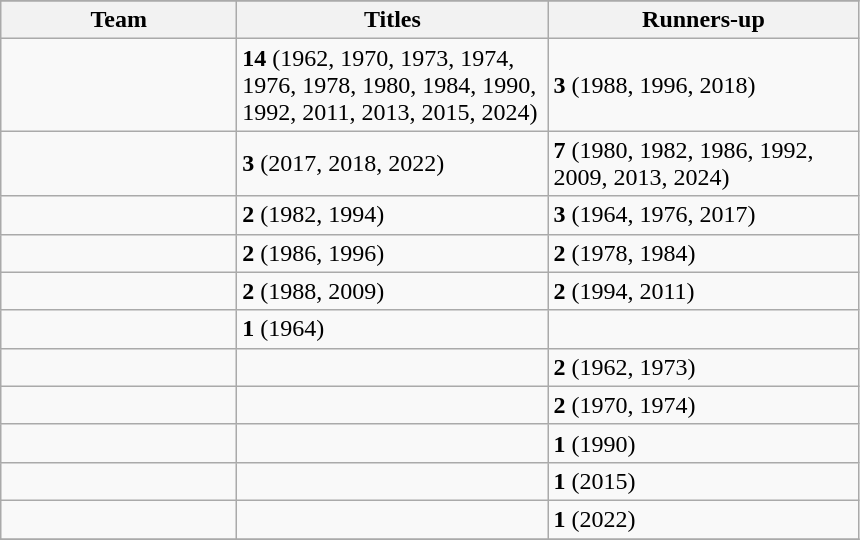<table class="wikitable sortable">
<tr bgcolor=#f2f2f2>
</tr>
<tr>
<th width=150>Team</th>
<th width=200>Titles</th>
<th width=200>Runners-up</th>
</tr>
<tr>
<td></td>
<td><strong>14</strong> (1962, 1970, 1973, 1974, 1976, 1978, 1980, 1984, 1990, 1992, 2011, 2013, 2015, 2024)</td>
<td><strong>3</strong> (1988, 1996, 2018)</td>
</tr>
<tr>
<td></td>
<td><strong>3</strong> (2017, 2018, 2022)</td>
<td><strong>7</strong> (1980, 1982, 1986, 1992, 2009, 2013, 2024)</td>
</tr>
<tr>
<td></td>
<td><strong>2</strong> (1982, 1994)</td>
<td><strong>3</strong> (1964, 1976, 2017)</td>
</tr>
<tr>
<td></td>
<td><strong>2</strong> (1986, 1996)</td>
<td><strong>2</strong> (1978, 1984)</td>
</tr>
<tr>
<td></td>
<td><strong>2</strong> (1988, 2009)</td>
<td><strong>2</strong> (1994, 2011)</td>
</tr>
<tr>
<td></td>
<td><strong>1</strong> (1964)</td>
<td></td>
</tr>
<tr>
<td></td>
<td></td>
<td><strong>2</strong> (1962, 1973)</td>
</tr>
<tr>
<td></td>
<td></td>
<td><strong>2</strong> (1970, 1974)</td>
</tr>
<tr>
<td></td>
<td></td>
<td><strong>1</strong> (1990)</td>
</tr>
<tr>
<td></td>
<td></td>
<td><strong>1</strong> (2015)</td>
</tr>
<tr>
<td></td>
<td></td>
<td><strong>1</strong> (2022)</td>
</tr>
<tr>
</tr>
</table>
